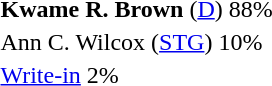<table>
<tr>
<td><strong>Kwame R. Brown</strong> (<a href='#'>D</a>) 88%</td>
</tr>
<tr>
<td>Ann C. Wilcox  (<a href='#'>STG</a>)  10%</td>
</tr>
<tr>
<td><a href='#'>Write-in</a> 2%</td>
</tr>
<tr>
</tr>
</table>
